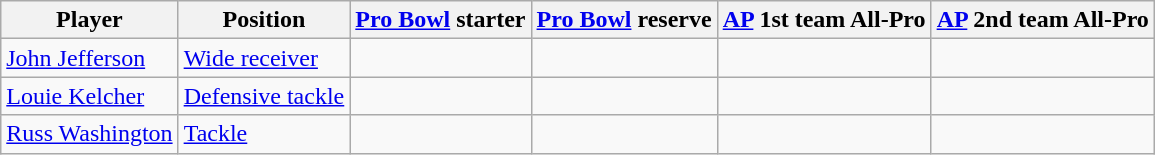<table class="wikitable">
<tr>
<th>Player</th>
<th>Position</th>
<th><a href='#'>Pro Bowl</a> starter</th>
<th><a href='#'>Pro Bowl</a> reserve</th>
<th><a href='#'>AP</a> 1st team All-Pro</th>
<th><a href='#'>AP</a> 2nd team All-Pro</th>
</tr>
<tr>
<td><a href='#'>John Jefferson</a></td>
<td><a href='#'>Wide receiver</a></td>
<td></td>
<td></td>
<td></td>
<td></td>
</tr>
<tr>
<td><a href='#'>Louie Kelcher</a></td>
<td><a href='#'>Defensive tackle</a></td>
<td></td>
<td></td>
<td></td>
<td></td>
</tr>
<tr>
<td><a href='#'>Russ Washington</a></td>
<td><a href='#'>Tackle</a></td>
<td></td>
<td></td>
<td></td>
<td></td>
</tr>
</table>
